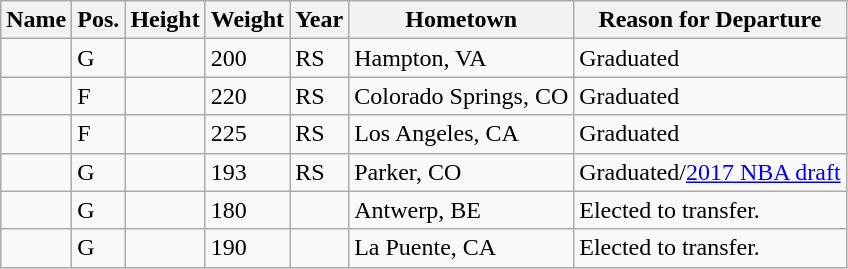<table class="wikitable sortable" style="font-size:100%;" border="1">
<tr>
<th>Name</th>
<th>Pos.</th>
<th>Height</th>
<th>Weight</th>
<th>Year</th>
<th>Hometown</th>
<th ! class="unsortable">Reason for Departure</th>
</tr>
<tr>
<td></td>
<td>G</td>
<td></td>
<td>200</td>
<td>RS </td>
<td>Hampton, VA</td>
<td>Graduated</td>
</tr>
<tr>
<td></td>
<td>F</td>
<td></td>
<td>220</td>
<td>RS </td>
<td>Colorado Springs, CO</td>
<td>Graduated</td>
</tr>
<tr>
<td></td>
<td>F</td>
<td></td>
<td>225</td>
<td>RS </td>
<td>Los Angeles, CA</td>
<td>Graduated</td>
</tr>
<tr>
<td></td>
<td>G</td>
<td></td>
<td>193</td>
<td>RS </td>
<td>Parker, CO</td>
<td>Graduated/<a href='#'>2017 NBA draft</a></td>
</tr>
<tr>
<td></td>
<td>G</td>
<td></td>
<td>180</td>
<td></td>
<td>Antwerp, BE</td>
<td>Elected to transfer.</td>
</tr>
<tr>
<td></td>
<td>G</td>
<td></td>
<td>190</td>
<td></td>
<td>La Puente, CA</td>
<td>Elected to transfer.</td>
</tr>
</table>
